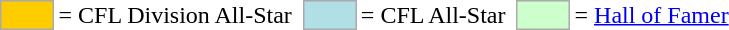<table>
<tr>
<td style="background-color:#FFCC00; border:1px solid #aaaaaa; width:2em;"></td>
<td>= CFL Division All-Star</td>
<td></td>
<td style="background-color:#B0E0E6; border:1px solid #aaaaaa; width:2em;"></td>
<td>= CFL All-Star</td>
<td></td>
<td style="background-color:#CCFFCC; border:1px solid #aaaaaa; width:2em;"></td>
<td>= <a href='#'>Hall of Famer</a></td>
</tr>
</table>
